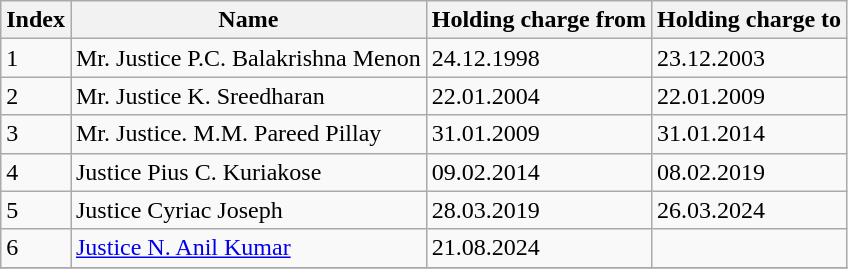<table class="wikitable">
<tr>
<th>Index</th>
<th>Name</th>
<th>Holding charge from</th>
<th>Holding charge to</th>
</tr>
<tr>
<td>1</td>
<td>Mr. Justice P.C. Balakrishna Menon</td>
<td>24.12.1998</td>
<td>23.12.2003 </td>
</tr>
<tr>
<td>2</td>
<td>Mr. Justice K. Sreedharan</td>
<td>22.01.2004 </td>
<td>22.01.2009</td>
</tr>
<tr>
<td>3</td>
<td>Mr. Justice. M.M. Pareed Pillay</td>
<td>31.01.2009 </td>
<td>31.01.2014 </td>
</tr>
<tr>
<td>4</td>
<td>Justice Pius C. Kuriakose</td>
<td>09.02.2014 </td>
<td>08.02.2019</td>
</tr>
<tr>
<td>5</td>
<td>Justice Cyriac Joseph</td>
<td>28.03.2019</td>
<td>26.03.2024</td>
</tr>
<tr>
<td>6</td>
<td><a href='#'>Justice N. Anil Kumar</a></td>
<td>21.08.2024</td>
<td></td>
</tr>
<tr>
</tr>
</table>
